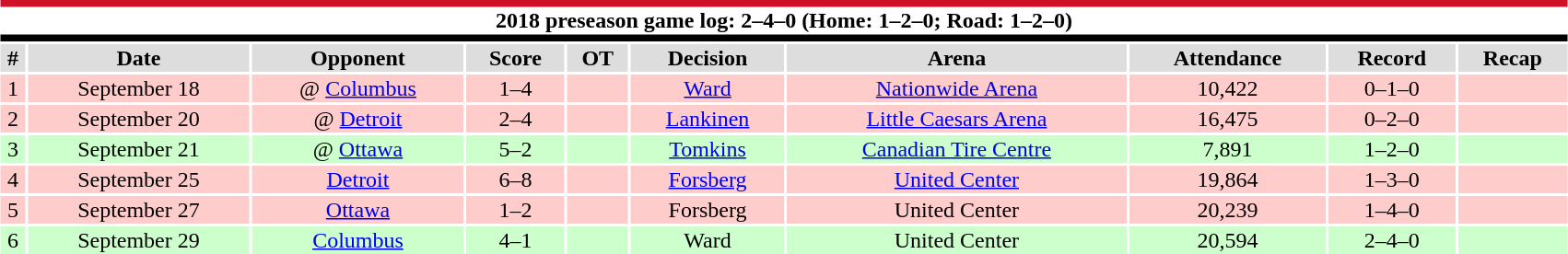<table class="toccolours collapsible collapsed" style="width:90%; clear:both; margin:1.5em auto; text-align:center;">
<tr>
<th colspan=10 style="background:#FFFFFF; border-top:#CE1126 5px solid; border-bottom:#000000 5px solid;">2018 preseason game log: 2–4–0 (Home: 1–2–0; Road: 1–2–0)</th>
</tr>
<tr style="background:#ddd;">
<th>#</th>
<th>Date</th>
<th>Opponent</th>
<th>Score</th>
<th>OT</th>
<th>Decision</th>
<th>Arena</th>
<th>Attendance</th>
<th>Record</th>
<th>Recap</th>
</tr>
<tr style="background:#fcc;">
<td>1</td>
<td>September 18</td>
<td>@ <a href='#'>Columbus</a></td>
<td>1–4</td>
<td></td>
<td><a href='#'>Ward</a></td>
<td><a href='#'>Nationwide Arena</a></td>
<td>10,422</td>
<td>0–1–0</td>
<td></td>
</tr>
<tr style="background:#fcc;">
<td>2</td>
<td>September 20</td>
<td>@ <a href='#'>Detroit</a></td>
<td>2–4</td>
<td></td>
<td><a href='#'>Lankinen</a></td>
<td><a href='#'>Little Caesars Arena</a></td>
<td>16,475</td>
<td>0–2–0</td>
<td></td>
</tr>
<tr style="background:#cfc;">
<td>3</td>
<td>September 21</td>
<td>@ <a href='#'>Ottawa</a></td>
<td>5–2</td>
<td></td>
<td><a href='#'>Tomkins</a></td>
<td><a href='#'>Canadian Tire Centre</a></td>
<td>7,891</td>
<td>1–2–0</td>
<td></td>
</tr>
<tr style="background:#fcc;">
<td>4</td>
<td>September 25</td>
<td><a href='#'>Detroit</a></td>
<td>6–8</td>
<td></td>
<td><a href='#'>Forsberg</a></td>
<td><a href='#'>United Center</a></td>
<td>19,864</td>
<td>1–3–0</td>
<td></td>
</tr>
<tr style="background:#fcc;">
<td>5</td>
<td>September 27</td>
<td><a href='#'>Ottawa</a></td>
<td>1–2</td>
<td></td>
<td>Forsberg</td>
<td>United Center</td>
<td>20,239</td>
<td>1–4–0</td>
<td></td>
</tr>
<tr style="background:#cfc;">
<td>6</td>
<td>September 29</td>
<td><a href='#'>Columbus</a></td>
<td>4–1</td>
<td></td>
<td>Ward</td>
<td>United Center</td>
<td>20,594</td>
<td>2–4–0</td>
<td></td>
</tr>
</table>
